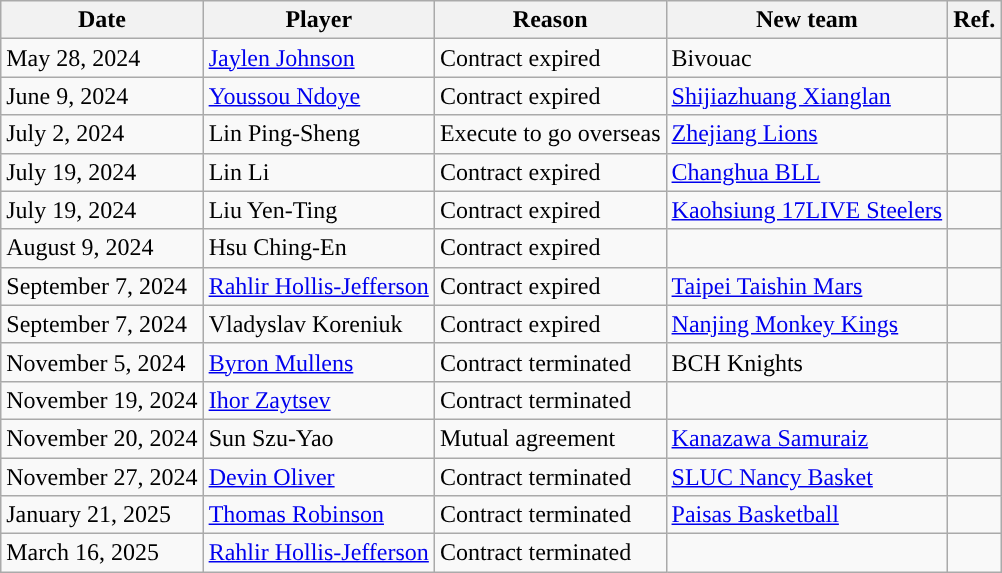<table class="wikitable">
<tr>
<th>Date</th>
<th>Player</th>
<th>Reason</th>
<th>New team</th>
<th>Ref.</th>
</tr>
<tr>
<td>May 28, 2024</td>
<td><a href='#'>Jaylen Johnson</a></td>
<td>Contract expired</td>
<td> Bivouac</td>
<td></td>
</tr>
<tr>
<td>June 9, 2024</td>
<td><a href='#'>Youssou Ndoye</a></td>
<td>Contract expired</td>
<td> <a href='#'>Shijiazhuang Xianglan</a></td>
<td></td>
</tr>
<tr>
<td>July 2, 2024</td>
<td>Lin Ping-Sheng</td>
<td>Execute to go overseas</td>
<td> <a href='#'>Zhejiang Lions</a></td>
<td></td>
</tr>
<tr>
<td>July 19, 2024</td>
<td>Lin Li</td>
<td>Contract expired</td>
<td> <a href='#'>Changhua BLL</a></td>
<td></td>
</tr>
<tr>
<td>July 19, 2024</td>
<td>Liu Yen-Ting</td>
<td>Contract expired</td>
<td> <a href='#'>Kaohsiung 17LIVE Steelers</a></td>
<td></td>
</tr>
<tr>
<td>August 9, 2024</td>
<td>Hsu Ching-En</td>
<td>Contract expired</td>
<td></td>
<td></td>
</tr>
<tr>
<td>September 7, 2024</td>
<td><a href='#'>Rahlir Hollis-Jefferson</a></td>
<td>Contract expired</td>
<td> <a href='#'>Taipei Taishin Mars</a></td>
<td></td>
</tr>
<tr>
<td>September 7, 2024</td>
<td>Vladyslav Koreniuk</td>
<td>Contract expired</td>
<td> <a href='#'>Nanjing Monkey Kings</a></td>
<td></td>
</tr>
<tr>
<td>November 5, 2024</td>
<td><a href='#'>Byron Mullens</a></td>
<td>Contract terminated</td>
<td> BCH Knights</td>
<td></td>
</tr>
<tr>
<td>November 19, 2024</td>
<td><a href='#'>Ihor Zaytsev</a></td>
<td>Contract terminated</td>
<td></td>
<td></td>
</tr>
<tr>
<td>November 20, 2024</td>
<td>Sun Szu-Yao</td>
<td>Mutual agreement</td>
<td> <a href='#'>Kanazawa Samuraiz</a></td>
<td></td>
</tr>
<tr>
<td>November 27, 2024</td>
<td><a href='#'>Devin Oliver</a></td>
<td>Contract terminated</td>
<td> <a href='#'>SLUC Nancy Basket</a></td>
<td></td>
</tr>
<tr>
<td>January 21, 2025</td>
<td><a href='#'>Thomas Robinson</a></td>
<td>Contract terminated</td>
<td> <a href='#'>Paisas Basketball</a></td>
<td></td>
</tr>
<tr>
<td>March 16, 2025</td>
<td><a href='#'>Rahlir Hollis-Jefferson</a></td>
<td>Contract terminated</td>
<td></td>
<td></td>
</tr>
</table>
